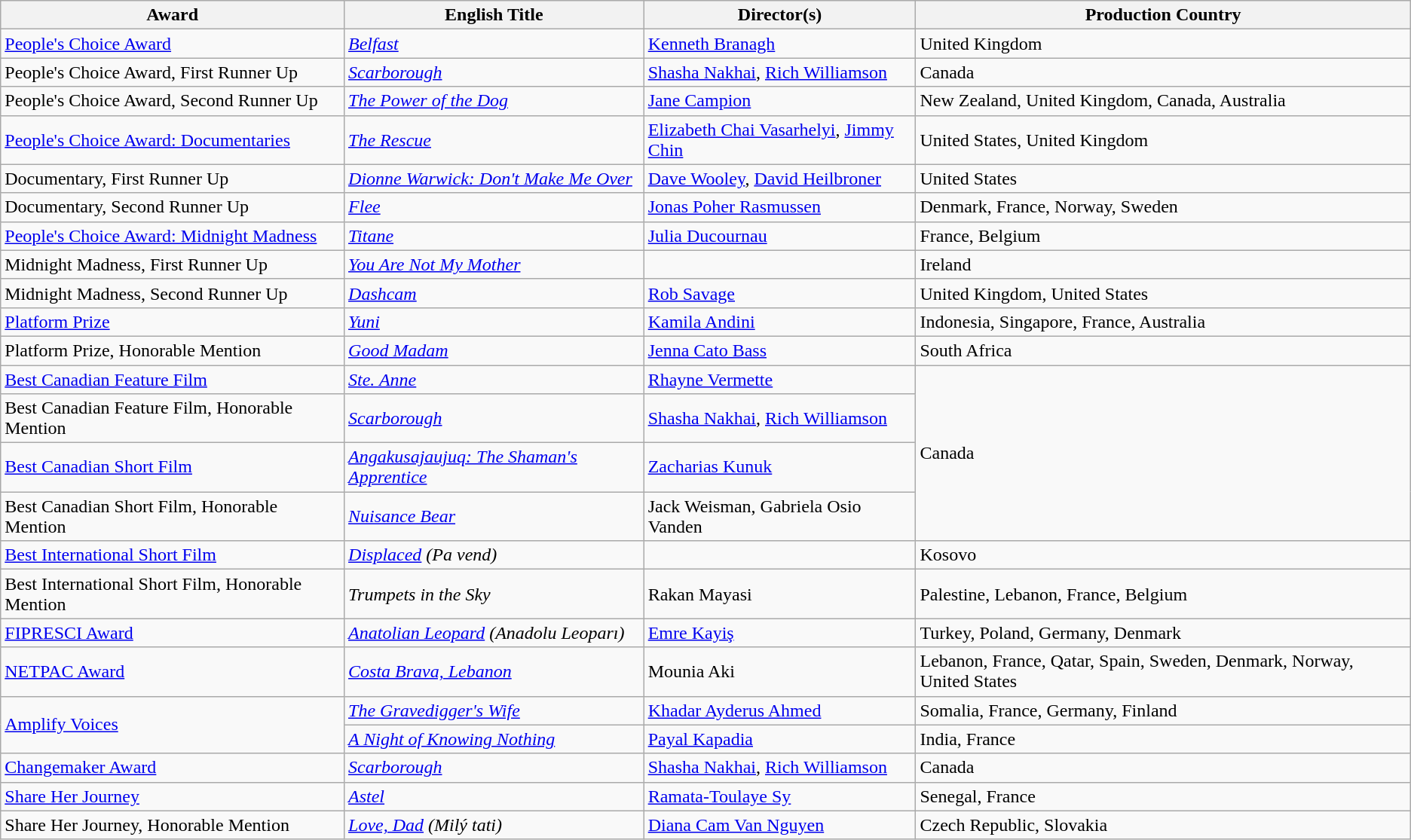<table class="wikitable">
<tr>
<th>Award</th>
<th>English Title</th>
<th>Director(s)</th>
<th>Production Country</th>
</tr>
<tr>
<td><a href='#'>People's Choice Award</a></td>
<td><em><a href='#'>Belfast</a></em></td>
<td><a href='#'>Kenneth Branagh</a></td>
<td>United Kingdom</td>
</tr>
<tr>
<td>People's Choice Award, First Runner Up</td>
<td><em><a href='#'>Scarborough</a></em></td>
<td><a href='#'>Shasha Nakhai</a>, <a href='#'>Rich Williamson</a></td>
<td>Canada</td>
</tr>
<tr>
<td>People's Choice Award, Second Runner Up</td>
<td><em><a href='#'>The Power of the Dog</a></em></td>
<td><a href='#'>Jane Campion</a></td>
<td>New Zealand, United Kingdom, Canada, Australia</td>
</tr>
<tr>
<td><a href='#'>People's Choice Award: Documentaries</a></td>
<td><em><a href='#'>The Rescue</a></em></td>
<td><a href='#'>Elizabeth Chai Vasarhelyi</a>, <a href='#'>Jimmy Chin</a></td>
<td>United States, United Kingdom</td>
</tr>
<tr>
<td>Documentary, First Runner Up</td>
<td><em><a href='#'>Dionne Warwick: Don't Make Me Over</a></em></td>
<td><a href='#'>Dave Wooley</a>, <a href='#'>David Heilbroner</a></td>
<td>United States</td>
</tr>
<tr>
<td>Documentary, Second Runner Up</td>
<td><em><a href='#'>Flee</a></em></td>
<td><a href='#'>Jonas Poher Rasmussen</a></td>
<td>Denmark, France, Norway, Sweden</td>
</tr>
<tr>
<td><a href='#'>People's Choice Award: Midnight Madness</a></td>
<td><em><a href='#'>Titane</a></em></td>
<td><a href='#'>Julia Ducournau</a></td>
<td>France, Belgium</td>
</tr>
<tr>
<td>Midnight Madness, First Runner Up</td>
<td><em><a href='#'>You Are Not My Mother</a></em></td>
<td></td>
<td>Ireland</td>
</tr>
<tr>
<td>Midnight Madness, Second Runner Up</td>
<td><em><a href='#'>Dashcam</a></em></td>
<td><a href='#'>Rob Savage</a></td>
<td>United Kingdom, United States</td>
</tr>
<tr>
<td><a href='#'>Platform Prize</a></td>
<td><em><a href='#'>Yuni</a></em></td>
<td><a href='#'>Kamila Andini</a></td>
<td>Indonesia, Singapore, France, Australia</td>
</tr>
<tr>
<td>Platform Prize, Honorable Mention</td>
<td><em><a href='#'>Good Madam</a></em></td>
<td><a href='#'>Jenna Cato Bass</a></td>
<td>South Africa</td>
</tr>
<tr>
<td><a href='#'>Best Canadian Feature Film</a></td>
<td><em><a href='#'>Ste. Anne</a></em></td>
<td><a href='#'>Rhayne Vermette</a></td>
<td rowspan="4">Canada</td>
</tr>
<tr>
<td>Best Canadian Feature Film, Honorable Mention</td>
<td><em><a href='#'>Scarborough</a></em></td>
<td><a href='#'>Shasha Nakhai</a>, <a href='#'>Rich Williamson</a></td>
</tr>
<tr>
<td><a href='#'>Best Canadian Short Film</a></td>
<td><em><a href='#'>Angakusajaujuq: The Shaman's Apprentice</a></em></td>
<td><a href='#'>Zacharias Kunuk</a></td>
</tr>
<tr>
<td>Best Canadian Short Film, Honorable Mention</td>
<td><em><a href='#'>Nuisance Bear</a></em></td>
<td>Jack Weisman, Gabriela Osio Vanden</td>
</tr>
<tr>
<td><a href='#'>Best International Short Film</a></td>
<td><em><a href='#'>Displaced</a> (Pa vend)</em></td>
<td></td>
<td>Kosovo</td>
</tr>
<tr>
<td>Best International Short Film, Honorable Mention</td>
<td><em>Trumpets in the Sky</em></td>
<td>Rakan Mayasi</td>
<td>Palestine, Lebanon, France, Belgium</td>
</tr>
<tr>
<td><a href='#'>FIPRESCI Award</a></td>
<td><em><a href='#'>Anatolian Leopard</a> (Anadolu Leoparı)</em></td>
<td><a href='#'>Emre Kayiş</a></td>
<td>Turkey, Poland, Germany, Denmark</td>
</tr>
<tr>
<td><a href='#'>NETPAC Award</a></td>
<td><em><a href='#'>Costa Brava, Lebanon</a></em></td>
<td>Mounia Aki</td>
<td>Lebanon, France, Qatar, Spain, Sweden, Denmark, Norway, United States</td>
</tr>
<tr>
<td rowspan=2><a href='#'>Amplify Voices</a></td>
<td><em><a href='#'>The Gravedigger's Wife</a></em></td>
<td><a href='#'>Khadar Ayderus Ahmed</a></td>
<td>Somalia, France, Germany, Finland</td>
</tr>
<tr>
<td><em><a href='#'>A Night of Knowing Nothing</a></em></td>
<td><a href='#'>Payal Kapadia</a></td>
<td>India, France</td>
</tr>
<tr>
<td><a href='#'>Changemaker Award</a></td>
<td><em><a href='#'>Scarborough</a></em></td>
<td><a href='#'>Shasha Nakhai</a>, <a href='#'>Rich Williamson</a></td>
<td>Canada</td>
</tr>
<tr>
<td><a href='#'>Share Her Journey</a></td>
<td><em><a href='#'>Astel</a></em></td>
<td><a href='#'>Ramata-Toulaye Sy</a></td>
<td>Senegal, France</td>
</tr>
<tr>
<td>Share Her Journey, Honorable Mention</td>
<td><em><a href='#'>Love, Dad</a> (Milý tati)</em></td>
<td><a href='#'>Diana Cam Van Nguyen</a></td>
<td>Czech Republic, Slovakia</td>
</tr>
</table>
